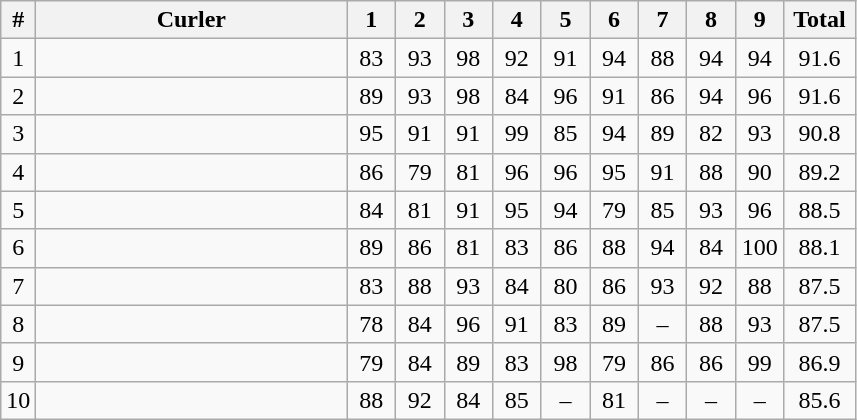<table class="wikitable sortable" style="text-align:center">
<tr>
<th>#</th>
<th width=200>Curler</th>
<th width=25>1</th>
<th width=25>2</th>
<th width=25>3</th>
<th width=25>4</th>
<th width=25>5</th>
<th width=25>6</th>
<th width=25>7</th>
<th width=25>8</th>
<th width=25>9</th>
<th width=40>Total</th>
</tr>
<tr>
<td>1</td>
<td align=left></td>
<td>83</td>
<td>93</td>
<td>98</td>
<td>92</td>
<td>91</td>
<td>94</td>
<td>88</td>
<td>94</td>
<td>94</td>
<td>91.6</td>
</tr>
<tr>
<td>2</td>
<td align=left></td>
<td>89</td>
<td>93</td>
<td>98</td>
<td>84</td>
<td>96</td>
<td>91</td>
<td>86</td>
<td>94</td>
<td>96</td>
<td>91.6</td>
</tr>
<tr>
<td>3</td>
<td align=left></td>
<td>95</td>
<td>91</td>
<td>91</td>
<td>99</td>
<td>85</td>
<td>94</td>
<td>89</td>
<td>82</td>
<td>93</td>
<td>90.8</td>
</tr>
<tr>
<td>4</td>
<td align=left></td>
<td>86</td>
<td>79</td>
<td>81</td>
<td>96</td>
<td>96</td>
<td>95</td>
<td>91</td>
<td>88</td>
<td>90</td>
<td>89.2</td>
</tr>
<tr>
<td>5</td>
<td align=left></td>
<td>84</td>
<td>81</td>
<td>91</td>
<td>95</td>
<td>94</td>
<td>79</td>
<td>85</td>
<td>93</td>
<td>96</td>
<td>88.5</td>
</tr>
<tr>
<td>6</td>
<td align=left></td>
<td>89</td>
<td>86</td>
<td>81</td>
<td>83</td>
<td>86</td>
<td>88</td>
<td>94</td>
<td>84</td>
<td>100</td>
<td>88.1</td>
</tr>
<tr>
<td>7</td>
<td align=left></td>
<td>83</td>
<td>88</td>
<td>93</td>
<td>84</td>
<td>80</td>
<td>86</td>
<td>93</td>
<td>92</td>
<td>88</td>
<td>87.5</td>
</tr>
<tr>
<td>8</td>
<td align=left></td>
<td>78</td>
<td>84</td>
<td>96</td>
<td>91</td>
<td>83</td>
<td>89</td>
<td>–</td>
<td>88</td>
<td>93</td>
<td>87.5</td>
</tr>
<tr>
<td>9</td>
<td align=left></td>
<td>79</td>
<td>84</td>
<td>89</td>
<td>83</td>
<td>98</td>
<td>79</td>
<td>86</td>
<td>86</td>
<td>99</td>
<td>86.9</td>
</tr>
<tr>
<td>10</td>
<td align=left></td>
<td>88</td>
<td>92</td>
<td>84</td>
<td>85</td>
<td>–</td>
<td>81</td>
<td>–</td>
<td>–</td>
<td>–</td>
<td>85.6</td>
</tr>
</table>
